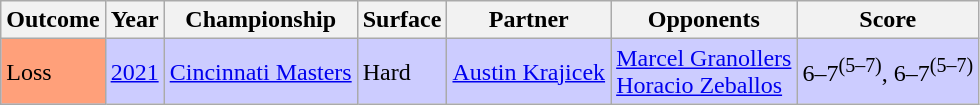<table class="sortable wikitable">
<tr>
<th>Outcome</th>
<th>Year</th>
<th>Championship</th>
<th>Surface</th>
<th>Partner</th>
<th>Opponents</th>
<th class="unsortable">Score</th>
</tr>
<tr style="background:#ccf;">
<td bgcolor=FFA07A>Loss</td>
<td><a href='#'>2021</a></td>
<td><a href='#'>Cincinnati Masters</a></td>
<td>Hard</td>
<td> <a href='#'>Austin Krajicek</a></td>
<td> <a href='#'>Marcel Granollers</a> <br>  <a href='#'>Horacio Zeballos</a></td>
<td>6–7<sup>(5–7)</sup>, 6–7<sup>(5–7)</sup></td>
</tr>
</table>
